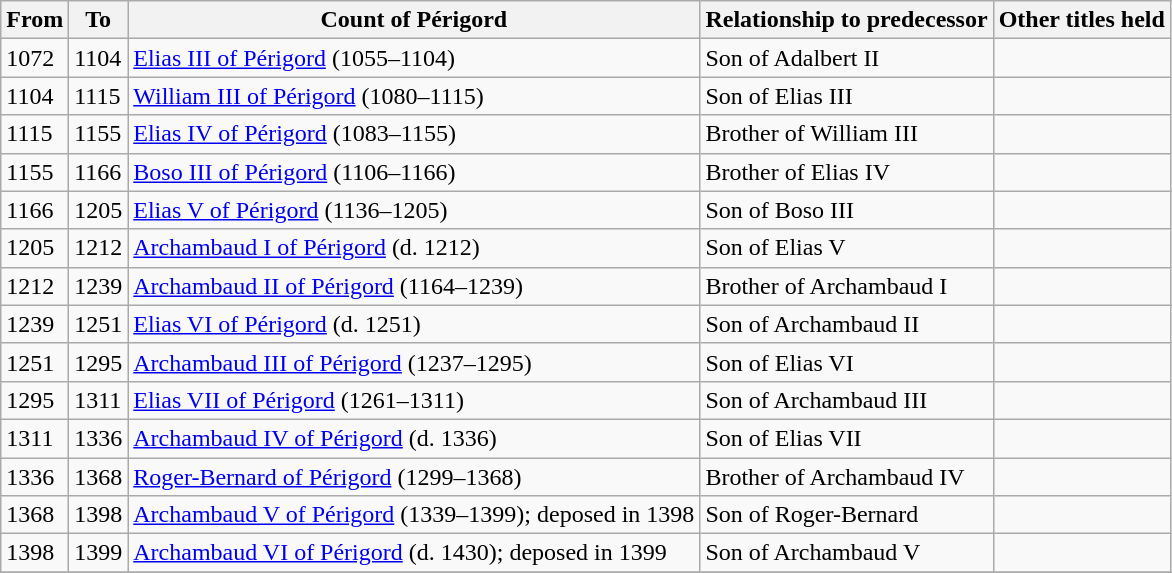<table class="wikitable">
<tr>
<th>From</th>
<th>To</th>
<th>Count of Périgord</th>
<th>Relationship to predecessor</th>
<th>Other titles held</th>
</tr>
<tr>
<td>1072</td>
<td>1104</td>
<td><a href='#'>Elias III of Périgord</a> (1055–1104)</td>
<td>Son of Adalbert II</td>
<td></td>
</tr>
<tr>
<td>1104</td>
<td>1115</td>
<td><a href='#'>William III of Périgord</a> (1080–1115)</td>
<td>Son of Elias III</td>
<td></td>
</tr>
<tr>
<td>1115</td>
<td>1155</td>
<td><a href='#'>Elias IV of Périgord</a> (1083–1155)</td>
<td>Brother of William III</td>
<td></td>
</tr>
<tr>
<td>1155</td>
<td>1166</td>
<td><a href='#'>Boso III of Périgord</a> (1106–1166)</td>
<td>Brother of Elias IV</td>
<td></td>
</tr>
<tr>
<td>1166</td>
<td>1205</td>
<td><a href='#'>Elias V of Périgord</a> (1136–1205)</td>
<td>Son of Boso III</td>
<td></td>
</tr>
<tr>
<td>1205</td>
<td>1212</td>
<td><a href='#'>Archambaud I of Périgord</a> (d. 1212)</td>
<td>Son of Elias V</td>
<td></td>
</tr>
<tr>
<td>1212</td>
<td>1239</td>
<td><a href='#'>Archambaud II of Périgord</a> (1164–1239)</td>
<td>Brother of Archambaud I</td>
<td></td>
</tr>
<tr>
<td>1239</td>
<td>1251</td>
<td><a href='#'>Elias VI of Périgord</a> (d. 1251)</td>
<td>Son of Archambaud II</td>
<td></td>
</tr>
<tr>
<td>1251</td>
<td>1295</td>
<td><a href='#'>Archambaud III of Périgord</a> (1237–1295)</td>
<td>Son of Elias VI</td>
<td></td>
</tr>
<tr>
<td>1295</td>
<td>1311</td>
<td><a href='#'>Elias VII of Périgord</a> (1261–1311)</td>
<td>Son of Archambaud III</td>
<td></td>
</tr>
<tr>
<td>1311</td>
<td>1336</td>
<td><a href='#'>Archambaud IV of Périgord</a> (d. 1336)</td>
<td>Son of Elias VII</td>
<td></td>
</tr>
<tr>
<td>1336</td>
<td>1368</td>
<td><a href='#'>Roger-Bernard of Périgord</a> (1299–1368)</td>
<td>Brother of Archambaud IV</td>
<td></td>
</tr>
<tr>
<td>1368</td>
<td>1398</td>
<td><a href='#'>Archambaud V of Périgord</a> (1339–1399); deposed in 1398</td>
<td>Son of Roger-Bernard</td>
<td></td>
</tr>
<tr>
<td>1398</td>
<td>1399</td>
<td><a href='#'>Archambaud VI of Périgord</a> (d. 1430); deposed in 1399</td>
<td>Son of Archambaud V</td>
<td></td>
</tr>
<tr>
</tr>
</table>
